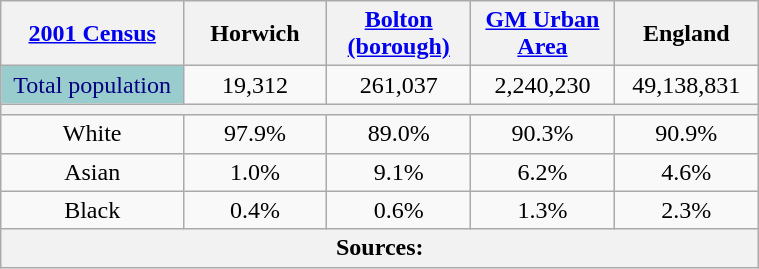<table class="wikitable" style="float: right; margin-left: 1em; width: 40%; text-align:center" cellspacing="5">
<tr>
<th style="width:24%; "><strong><a href='#'>2001 Census</a></strong></th>
<th style="width:19%; "><strong>Horwich</strong></th>
<th style="width:19%; "><strong><a href='#'>Bolton (borough)</a></strong></th>
<th style="width:19%; "><strong><a href='#'>GM Urban Area</a></strong></th>
<th style="width:19%; ">England</th>
</tr>
<tr>
<td style="background:#9cc; color:navy;">Total population</td>
<td>19,312</td>
<td>261,037</td>
<td>2,240,230</td>
<td>49,138,831</td>
</tr>
<tr>
<th colspan="5"></th>
</tr>
<tr>
<td>White</td>
<td>97.9%</td>
<td>89.0%</td>
<td>90.3%</td>
<td>90.9%</td>
</tr>
<tr>
<td>Asian</td>
<td>1.0%</td>
<td>9.1%</td>
<td>6.2%</td>
<td>4.6%</td>
</tr>
<tr>
<td>Black</td>
<td>0.4%</td>
<td>0.6%</td>
<td>1.3%</td>
<td>2.3%</td>
</tr>
<tr>
<th colspan="5">Sources:</th>
</tr>
</table>
